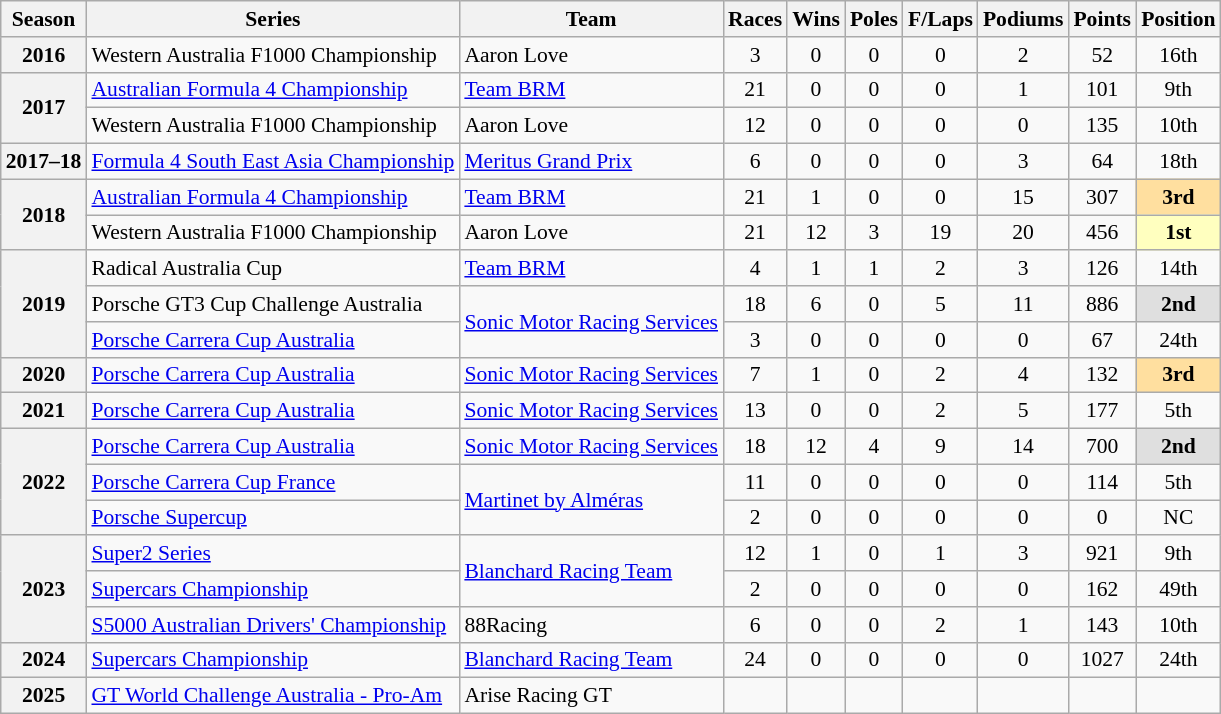<table class="wikitable" style="font-size: 90%; text-align:center">
<tr>
<th>Season</th>
<th>Series</th>
<th>Team</th>
<th>Races</th>
<th>Wins</th>
<th>Poles</th>
<th>F/Laps</th>
<th>Podiums</th>
<th>Points</th>
<th>Position</th>
</tr>
<tr>
<th>2016</th>
<td align=left>Western Australia F1000 Championship</td>
<td align=left>Aaron Love</td>
<td>3</td>
<td>0</td>
<td>0</td>
<td>0</td>
<td>2</td>
<td>52</td>
<td>16th</td>
</tr>
<tr>
<th rowspan=2>2017</th>
<td align=left><a href='#'>Australian Formula 4 Championship</a></td>
<td align=left><a href='#'>Team BRM</a></td>
<td>21</td>
<td>0</td>
<td>0</td>
<td>0</td>
<td>1</td>
<td>101</td>
<td>9th</td>
</tr>
<tr>
<td align=left>Western Australia F1000 Championship</td>
<td align=left>Aaron Love</td>
<td>12</td>
<td>0</td>
<td>0</td>
<td>0</td>
<td>0</td>
<td>135</td>
<td>10th</td>
</tr>
<tr>
<th>2017–18</th>
<td align=left><a href='#'>Formula 4 South East Asia Championship</a></td>
<td align=left><a href='#'>Meritus Grand Prix</a></td>
<td>6</td>
<td>0</td>
<td>0</td>
<td>0</td>
<td>3</td>
<td>64</td>
<td>18th</td>
</tr>
<tr>
<th rowspan=2>2018</th>
<td align=left><a href='#'>Australian Formula 4 Championship</a></td>
<td align=left><a href='#'>Team BRM</a></td>
<td>21</td>
<td>1</td>
<td>0</td>
<td>0</td>
<td>15</td>
<td>307</td>
<td style=background:#ffdf9f><strong>3rd</strong></td>
</tr>
<tr>
<td align=left>Western Australia F1000 Championship</td>
<td align=left>Aaron Love</td>
<td>21</td>
<td>12</td>
<td>3</td>
<td>19</td>
<td>20</td>
<td>456</td>
<td style=background:#FFFFBF><strong>1st</strong></td>
</tr>
<tr>
<th rowspan=3>2019</th>
<td align=left>Radical Australia Cup</td>
<td align=left><a href='#'>Team BRM</a></td>
<td>4</td>
<td>1</td>
<td>1</td>
<td>2</td>
<td>3</td>
<td>126</td>
<td>14th</td>
</tr>
<tr>
<td align=left>Porsche GT3 Cup Challenge Australia</td>
<td rowspan="2" align="left"><a href='#'>Sonic Motor Racing Services</a></td>
<td>18</td>
<td>6</td>
<td>0</td>
<td>5</td>
<td>11</td>
<td>886</td>
<td style=background:#dfdfdf><strong>2nd</strong></td>
</tr>
<tr>
<td align=left><a href='#'>Porsche Carrera Cup Australia</a></td>
<td>3</td>
<td>0</td>
<td>0</td>
<td>0</td>
<td>0</td>
<td>67</td>
<td>24th</td>
</tr>
<tr>
<th>2020</th>
<td align=left><a href='#'>Porsche Carrera Cup Australia</a></td>
<td align=left><a href='#'>Sonic Motor Racing Services</a></td>
<td>7</td>
<td>1</td>
<td>0</td>
<td>2</td>
<td>4</td>
<td>132</td>
<td style=background:#ffdf9f><strong>3rd</strong></td>
</tr>
<tr>
<th>2021</th>
<td align=left><a href='#'>Porsche Carrera Cup Australia</a></td>
<td align=left><a href='#'>Sonic Motor Racing Services</a></td>
<td>13</td>
<td>0</td>
<td>0</td>
<td>2</td>
<td>5</td>
<td>177</td>
<td>5th</td>
</tr>
<tr>
<th rowspan=3>2022</th>
<td align=left><a href='#'>Porsche Carrera Cup Australia</a></td>
<td align=left><a href='#'>Sonic Motor Racing Services</a></td>
<td>18</td>
<td>12</td>
<td>4</td>
<td>9</td>
<td>14</td>
<td>700</td>
<td style=background:#dfdfdf><strong>2nd</strong></td>
</tr>
<tr>
<td align=left><a href='#'>Porsche Carrera Cup France</a></td>
<td rowspan="2" align="left"><a href='#'>Martinet by Alméras</a></td>
<td>11</td>
<td>0</td>
<td>0</td>
<td>0</td>
<td>0</td>
<td>114</td>
<td>5th</td>
</tr>
<tr>
<td align=left><a href='#'>Porsche Supercup</a></td>
<td>2</td>
<td>0</td>
<td>0</td>
<td>0</td>
<td>0</td>
<td>0</td>
<td>NC</td>
</tr>
<tr>
<th rowspan="3">2023</th>
<td align=left><a href='#'>Super2 Series</a></td>
<td rowspan="2" align="left"><a href='#'>Blanchard Racing Team</a></td>
<td>12</td>
<td>1</td>
<td>0</td>
<td>1</td>
<td>3</td>
<td>921</td>
<td>9th</td>
</tr>
<tr>
<td align=left><a href='#'>Supercars Championship</a></td>
<td>2</td>
<td>0</td>
<td>0</td>
<td>0</td>
<td>0</td>
<td>162</td>
<td>49th</td>
</tr>
<tr>
<td align=left><a href='#'>S5000 Australian Drivers' Championship</a></td>
<td align=left>88Racing</td>
<td>6</td>
<td>0</td>
<td>0</td>
<td>2</td>
<td>1</td>
<td>143</td>
<td>10th</td>
</tr>
<tr>
<th>2024</th>
<td align=left><a href='#'>Supercars Championship</a></td>
<td align=left><a href='#'>Blanchard Racing Team</a></td>
<td>24</td>
<td>0</td>
<td>0</td>
<td>0</td>
<td>0</td>
<td>1027</td>
<td>24th</td>
</tr>
<tr>
<th>2025</th>
<td align="left"><a href='#'>GT World Challenge Australia - Pro-Am</a></td>
<td align="left">Arise Racing GT</td>
<td></td>
<td></td>
<td></td>
<td></td>
<td></td>
<td></td>
<td></td>
</tr>
</table>
